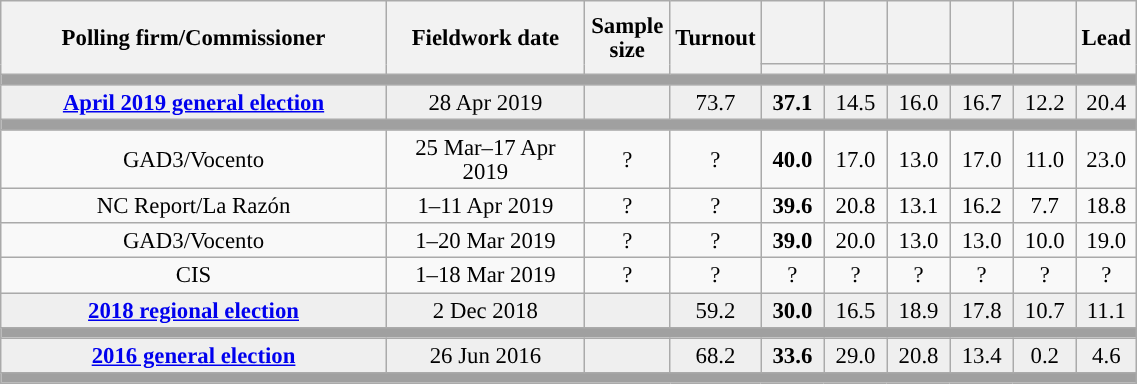<table class="wikitable collapsible collapsed" style="text-align:center; font-size:95%; line-height:16px;">
<tr style="height:42px;">
<th style="width:250px;" rowspan="2">Polling firm/Commissioner</th>
<th style="width:125px;" rowspan="2">Fieldwork date</th>
<th style="width:50px;" rowspan="2">Sample size</th>
<th style="width:45px;" rowspan="2">Turnout</th>
<th style="width:35px;"></th>
<th style="width:35px;"></th>
<th style="width:35px;"></th>
<th style="width:35px;"></th>
<th style="width:35px;"></th>
<th style="width:30px;" rowspan="2">Lead</th>
</tr>
<tr>
<th style="color:inherit;background:"></th>
<th style="color:inherit;background:"></th>
<th style="color:inherit;background:"></th>
<th style="color:inherit;background:"></th>
<th style="color:inherit;background:"></th>
</tr>
<tr>
<td colspan="10" style="background:#A0A0A0"></td>
</tr>
<tr style="background:#EFEFEF;">
<td><strong><a href='#'>April 2019 general election</a></strong></td>
<td>28 Apr 2019</td>
<td></td>
<td>73.7</td>
<td><strong>37.1</strong><br></td>
<td>14.5<br></td>
<td>16.0<br></td>
<td>16.7<br></td>
<td>12.2<br></td>
<td style="background:">20.4</td>
</tr>
<tr>
<td colspan="10" style="background:#A0A0A0"></td>
</tr>
<tr>
<td>GAD3/Vocento</td>
<td>25 Mar–17 Apr 2019</td>
<td>?</td>
<td>?</td>
<td><strong>40.0</strong><br></td>
<td>17.0<br></td>
<td>13.0<br></td>
<td>17.0<br></td>
<td>11.0<br></td>
<td style="background:">23.0</td>
</tr>
<tr>
<td>NC Report/La Razón</td>
<td>1–11 Apr 2019</td>
<td>?</td>
<td>?</td>
<td><strong>39.6</strong><br></td>
<td>20.8<br></td>
<td>13.1<br></td>
<td>16.2<br></td>
<td>7.7<br></td>
<td style="background:">18.8</td>
</tr>
<tr>
<td>GAD3/Vocento</td>
<td>1–20 Mar 2019</td>
<td>?</td>
<td>?</td>
<td><strong>39.0</strong><br></td>
<td>20.0<br></td>
<td>13.0<br></td>
<td>13.0<br></td>
<td>10.0<br></td>
<td style="background:">19.0</td>
</tr>
<tr>
<td>CIS</td>
<td>1–18 Mar 2019</td>
<td>?</td>
<td>?</td>
<td>?<br></td>
<td>?<br></td>
<td>?<br></td>
<td>?<br></td>
<td>?<br></td>
<td style="background:">?</td>
</tr>
<tr style="background:#EFEFEF;">
<td><strong><a href='#'>2018 regional election</a></strong></td>
<td>2 Dec 2018</td>
<td></td>
<td>59.2</td>
<td><strong>30.0</strong><br></td>
<td>16.5<br></td>
<td>18.9<br></td>
<td>17.8<br></td>
<td>10.7<br></td>
<td style="background:">11.1</td>
</tr>
<tr>
<td colspan="10" style="background:#A0A0A0"></td>
</tr>
<tr style="background:#EFEFEF;">
<td><strong><a href='#'>2016 general election</a></strong></td>
<td>26 Jun 2016</td>
<td></td>
<td>68.2</td>
<td><strong>33.6</strong><br></td>
<td>29.0<br></td>
<td>20.8<br></td>
<td>13.4<br></td>
<td>0.2<br></td>
<td style="background:">4.6</td>
</tr>
<tr>
<td colspan="10" style="background:#A0A0A0"></td>
</tr>
</table>
